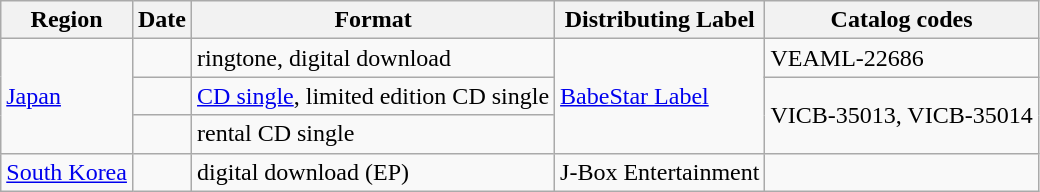<table class="wikitable">
<tr>
<th>Region</th>
<th>Date</th>
<th>Format</th>
<th>Distributing Label</th>
<th>Catalog codes</th>
</tr>
<tr>
<td rowspan="3"><a href='#'>Japan</a></td>
<td></td>
<td>ringtone, digital download</td>
<td rowspan="3"><a href='#'>BabeStar Label</a></td>
<td>VEAML-22686</td>
</tr>
<tr>
<td></td>
<td><a href='#'>CD single</a>, limited edition CD single</td>
<td rowspan="2">VICB-35013, VICB-35014</td>
</tr>
<tr>
<td></td>
<td>rental CD single</td>
</tr>
<tr>
<td><a href='#'>South Korea</a></td>
<td></td>
<td>digital download (EP)</td>
<td>J-Box Entertainment</td>
<td></td>
</tr>
</table>
